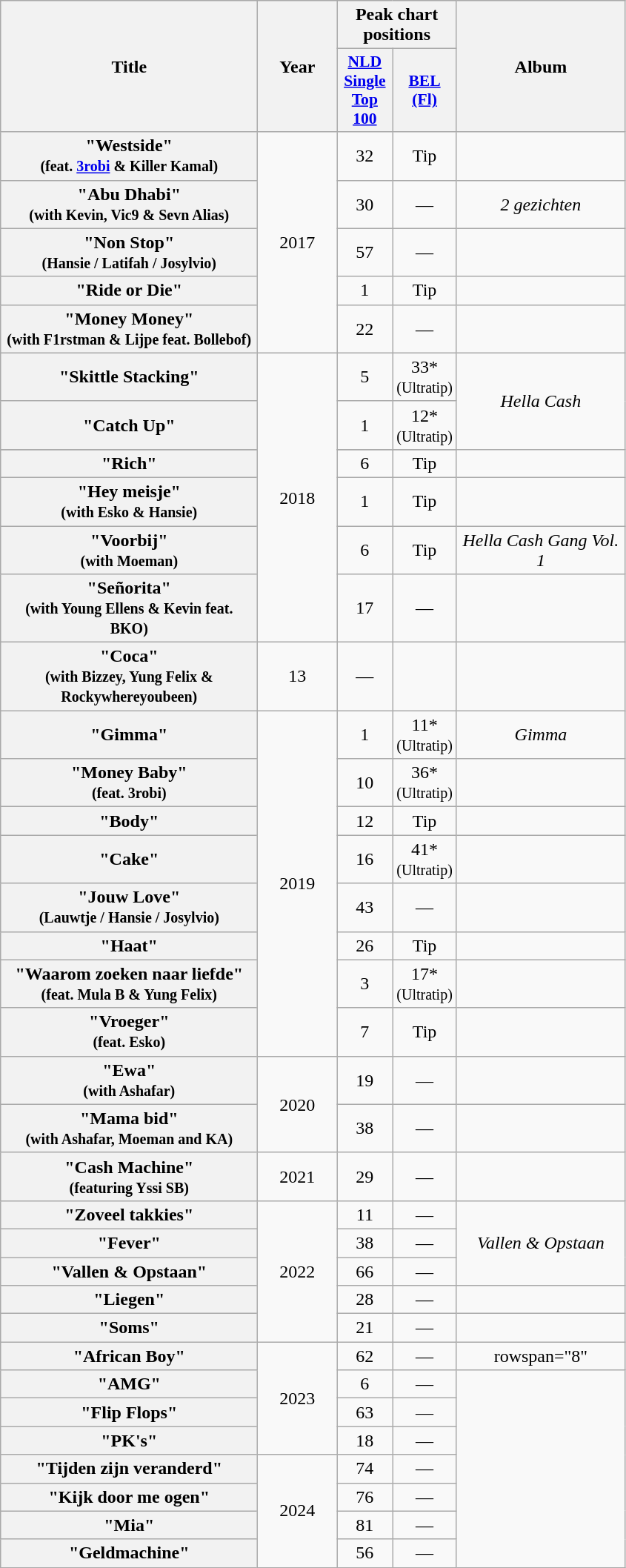<table class="wikitable plainrowheaders" style="text-align:center;">
<tr>
<th scope="col" rowspan="2" style="width:14em;">Title</th>
<th scope="col" rowspan="2" style="width:4em;">Year</th>
<th scope="col" colspan="2">Peak chart positions</th>
<th scope="col" rowspan="2" style="width:9em;">Album</th>
</tr>
<tr>
<th scope="col" style="width:3em;font-size:90%;"><a href='#'>NLD <br>Single <br>Top 100</a><br></th>
<th scope="col" style="width:3em;font-size:90%;"><a href='#'>BEL<br>(Fl)</a><br></th>
</tr>
<tr>
<th scope="row">"Westside"<br><small>(feat. <a href='#'>3robi</a> & Killer Kamal)</small></th>
<td rowspan=5>2017</td>
<td>32</td>
<td>Tip</td>
<td></td>
</tr>
<tr>
<th scope="row">"Abu Dhabi"<br><small>(with Kevin, Vic9 & Sevn Alias)</small></th>
<td>30</td>
<td>—</td>
<td><em>2 gezichten</em></td>
</tr>
<tr>
<th scope="row">"Non Stop"<br><small>(Hansie / Latifah / Josylvio)</small></th>
<td>57</td>
<td>—</td>
<td></td>
</tr>
<tr>
<th scope="row">"Ride or Die"</th>
<td>1</td>
<td>Tip</td>
<td></td>
</tr>
<tr>
<th scope="row">"Money Money"<br><small>(with F1rstman & Lijpe feat. Bollebof)</small></th>
<td>22</td>
<td>—</td>
<td></td>
</tr>
<tr>
<th scope="row">"Skittle Stacking"</th>
<td rowspan=7>2018</td>
<td>5</td>
<td>33*<br><small>(Ultratip)</small></td>
<td rowspan=3><em>Hella Cash</em></td>
</tr>
<tr>
<th scope="row">"Catch Up"</th>
<td>1</td>
<td>12*<br><small>(Ultratip)</small></td>
</tr>
<tr>
</tr>
<tr>
<th scope="row">"Rich"</th>
<td>6</td>
<td>Tip</td>
</tr>
<tr>
<th scope="row">"Hey meisje"<br><small>(with Esko & Hansie)</small></th>
<td>1</td>
<td>Tip</td>
<td></td>
</tr>
<tr>
<th scope="row">"Voorbij"<br><small>(with Moeman)</small></th>
<td>6</td>
<td>Tip</td>
<td><em>Hella Cash Gang Vol. 1</em></td>
</tr>
<tr>
<th scope="row">"Señorita"<br><small>(with Young Ellens & Kevin feat. BKO)</small></th>
<td>17</td>
<td>—</td>
<td></td>
</tr>
<tr>
<th scope="row">"Coca"<br><small>(with Bizzey, Yung Felix & Rockywhereyoubeen)</small></th>
<td>13</td>
<td>—</td>
<td></td>
</tr>
<tr>
<th scope="row">"Gimma"</th>
<td rowspan=8>2019</td>
<td>1</td>
<td>11*<br><small>(Ultratip)</small></td>
<td><em>Gimma</em></td>
</tr>
<tr>
<th scope="row">"Money Baby"<br><small>(feat. 3robi)</small></th>
<td>10</td>
<td>36*<br><small>(Ultratip)</small></td>
<td></td>
</tr>
<tr>
<th scope="row">"Body"</th>
<td>12</td>
<td>Tip</td>
<td></td>
</tr>
<tr>
<th scope="row">"Cake"</th>
<td>16</td>
<td>41*<br><small>(Ultratip)</small></td>
<td></td>
</tr>
<tr>
<th scope="row">"Jouw Love"<br><small>(Lauwtje / Hansie / Josylvio)</small></th>
<td>43</td>
<td>—</td>
<td></td>
</tr>
<tr>
<th scope="row">"Haat"</th>
<td>26</td>
<td>Tip</td>
<td></td>
</tr>
<tr>
<th scope="row">"Waarom zoeken naar liefde"<br><small>(feat. Mula B & Yung Felix)</small></th>
<td>3</td>
<td>17*<br><small>(Ultratip)</small></td>
<td></td>
</tr>
<tr>
<th scope="row">"Vroeger"<br><small>(feat. Esko)</small></th>
<td>7</td>
<td>Tip</td>
<td></td>
</tr>
<tr>
<th scope="row">"Ewa"<br><small>(with Ashafar)</small></th>
<td rowspan="2">2020</td>
<td>19</td>
<td>—</td>
<td></td>
</tr>
<tr>
<th scope="row">"Mama bid"<br><small>(with Ashafar, Moeman and KA)</small></th>
<td>38</td>
<td>—</td>
<td></td>
</tr>
<tr>
<th scope="row">"Cash Machine"<br><small>(featuring Yssi SB)</small></th>
<td>2021</td>
<td>29</td>
<td>—</td>
<td></td>
</tr>
<tr>
<th scope="row">"Zoveel takkies"</th>
<td rowspan="5">2022</td>
<td>11</td>
<td>—</td>
<td rowspan="3"><em>Vallen & Opstaan</em></td>
</tr>
<tr>
<th scope="row">"Fever"</th>
<td>38</td>
<td>—</td>
</tr>
<tr>
<th scope="row">"Vallen & Opstaan"</th>
<td>66</td>
<td>—</td>
</tr>
<tr>
<th scope="row">"Liegen"<br></th>
<td>28</td>
<td>—</td>
<td></td>
</tr>
<tr>
<th scope="row">"Soms"<br></th>
<td>21</td>
<td>—</td>
<td></td>
</tr>
<tr>
<th scope="row">"African Boy"<br></th>
<td rowspan="4">2023</td>
<td>62</td>
<td>—</td>
<td>rowspan="8" </td>
</tr>
<tr>
<th scope="row">"AMG"<br></th>
<td>6</td>
<td>—</td>
</tr>
<tr>
<th scope="row">"Flip Flops"</th>
<td>63</td>
<td>—</td>
</tr>
<tr>
<th scope="row">"PK's"<br></th>
<td>18</td>
<td>—</td>
</tr>
<tr>
<th scope="row">"Tijden zijn veranderd"</th>
<td rowspan="4">2024</td>
<td>74</td>
<td>—</td>
</tr>
<tr>
<th scope="row">"Kijk door me ogen"</th>
<td>76</td>
<td>—</td>
</tr>
<tr>
<th scope="row">"Mia"<br></th>
<td>81</td>
<td>—</td>
</tr>
<tr>
<th scope="row">"Geldmachine"<br></th>
<td>56</td>
<td>—</td>
</tr>
</table>
